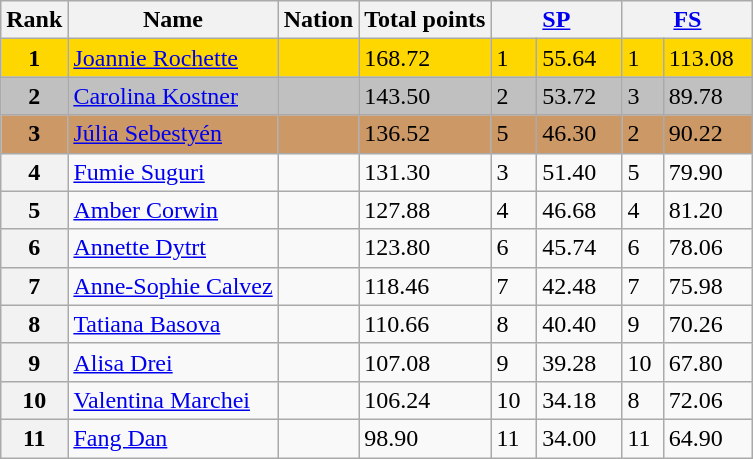<table class="wikitable">
<tr>
<th>Rank</th>
<th>Name</th>
<th>Nation</th>
<th>Total points</th>
<th colspan="2" width="80px"><a href='#'>SP</a></th>
<th colspan="2" width="80px"><a href='#'>FS</a></th>
</tr>
<tr bgcolor="gold">
<td align="center"><strong>1</strong></td>
<td><a href='#'>Joannie Rochette</a></td>
<td></td>
<td>168.72</td>
<td>1</td>
<td>55.64</td>
<td>1</td>
<td>113.08</td>
</tr>
<tr bgcolor="silver">
<td align="center"><strong>2</strong></td>
<td><a href='#'>Carolina Kostner</a></td>
<td></td>
<td>143.50</td>
<td>2</td>
<td>53.72</td>
<td>3</td>
<td>89.78</td>
</tr>
<tr bgcolor="cc9966">
<td align="center"><strong>3</strong></td>
<td><a href='#'>Júlia Sebestyén</a></td>
<td></td>
<td>136.52</td>
<td>5</td>
<td>46.30</td>
<td>2</td>
<td>90.22</td>
</tr>
<tr>
<th>4</th>
<td><a href='#'>Fumie Suguri</a></td>
<td></td>
<td>131.30</td>
<td>3</td>
<td>51.40</td>
<td>5</td>
<td>79.90</td>
</tr>
<tr>
<th>5</th>
<td><a href='#'>Amber Corwin</a></td>
<td></td>
<td>127.88</td>
<td>4</td>
<td>46.68</td>
<td>4</td>
<td>81.20</td>
</tr>
<tr>
<th>6</th>
<td><a href='#'>Annette Dytrt</a></td>
<td></td>
<td>123.80</td>
<td>6</td>
<td>45.74</td>
<td>6</td>
<td>78.06</td>
</tr>
<tr>
<th>7</th>
<td><a href='#'>Anne-Sophie Calvez</a></td>
<td></td>
<td>118.46</td>
<td>7</td>
<td>42.48</td>
<td>7</td>
<td>75.98</td>
</tr>
<tr>
<th>8</th>
<td><a href='#'>Tatiana Basova</a></td>
<td></td>
<td>110.66</td>
<td>8</td>
<td>40.40</td>
<td>9</td>
<td>70.26</td>
</tr>
<tr>
<th>9</th>
<td><a href='#'>Alisa Drei</a></td>
<td></td>
<td>107.08</td>
<td>9</td>
<td>39.28</td>
<td>10</td>
<td>67.80</td>
</tr>
<tr>
<th>10</th>
<td><a href='#'>Valentina Marchei</a></td>
<td></td>
<td>106.24</td>
<td>10</td>
<td>34.18</td>
<td>8</td>
<td>72.06</td>
</tr>
<tr>
<th>11</th>
<td><a href='#'>Fang Dan</a></td>
<td></td>
<td>98.90</td>
<td>11</td>
<td>34.00</td>
<td>11</td>
<td>64.90</td>
</tr>
</table>
